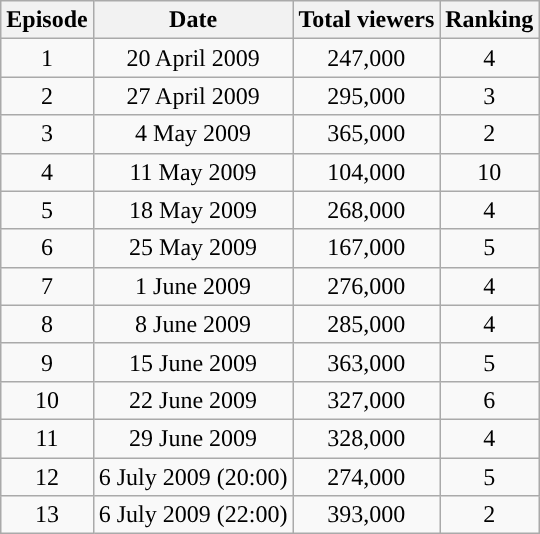<table class="wikitable" style="text-align:center;">
<tr>
<th>Episode</th>
<th>Date</th>
<th>Total viewers</th>
<th>Ranking</th>
</tr>
<tr>
<td>1</td>
<td>20 April 2009</td>
<td>247,000</td>
<td>4</td>
</tr>
<tr>
<td>2</td>
<td>27 April 2009</td>
<td>295,000</td>
<td>3</td>
</tr>
<tr>
<td>3</td>
<td>4 May 2009</td>
<td>365,000</td>
<td>2</td>
</tr>
<tr>
<td>4</td>
<td>11 May 2009</td>
<td>104,000</td>
<td>10</td>
</tr>
<tr>
<td>5</td>
<td>18 May 2009</td>
<td>268,000</td>
<td>4</td>
</tr>
<tr>
<td>6</td>
<td>25 May 2009</td>
<td>167,000</td>
<td>5</td>
</tr>
<tr>
<td>7</td>
<td>1 June 2009</td>
<td>276,000</td>
<td>4</td>
</tr>
<tr>
<td>8</td>
<td>8 June 2009</td>
<td>285,000</td>
<td>4</td>
</tr>
<tr>
<td>9</td>
<td>15 June 2009</td>
<td>363,000</td>
<td>5</td>
</tr>
<tr>
<td>10</td>
<td>22 June 2009</td>
<td>327,000</td>
<td>6</td>
</tr>
<tr>
<td>11</td>
<td>29 June 2009</td>
<td>328,000</td>
<td>4</td>
</tr>
<tr>
<td>12</td>
<td>6 July 2009 (20:00)</td>
<td>274,000</td>
<td>5</td>
</tr>
<tr>
<td>13</td>
<td>6 July 2009 (22:00)</td>
<td>393,000</td>
<td>2</td>
</tr>
</table>
